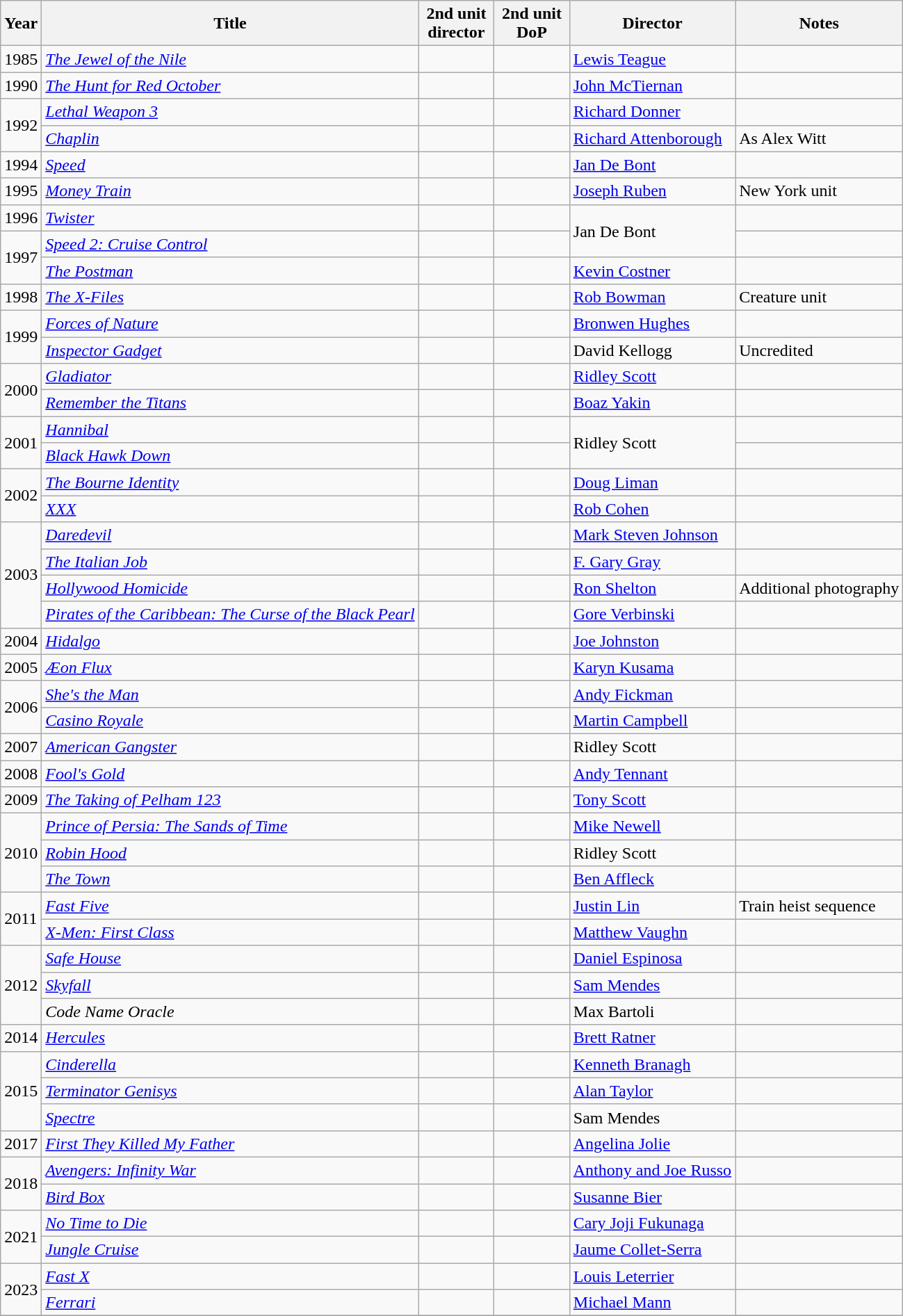<table class="wikitable">
<tr>
<th>Year</th>
<th>Title</th>
<th width="65">2nd unit director</th>
<th width="65">2nd unit DoP</th>
<th>Director</th>
<th>Notes</th>
</tr>
<tr>
<td>1985</td>
<td><em><a href='#'>The Jewel of the Nile</a></em></td>
<td></td>
<td></td>
<td><a href='#'>Lewis Teague</a></td>
<td></td>
</tr>
<tr>
<td>1990</td>
<td><em><a href='#'>The Hunt for Red October</a></em></td>
<td></td>
<td></td>
<td><a href='#'>John McTiernan</a></td>
<td></td>
</tr>
<tr>
<td rowspan="2">1992</td>
<td><em><a href='#'>Lethal Weapon 3</a></em></td>
<td></td>
<td></td>
<td><a href='#'>Richard Donner</a></td>
<td></td>
</tr>
<tr>
<td><em><a href='#'>Chaplin</a></em></td>
<td></td>
<td></td>
<td><a href='#'>Richard Attenborough</a></td>
<td>As Alex Witt</td>
</tr>
<tr>
<td>1994</td>
<td><em><a href='#'>Speed</a></em></td>
<td></td>
<td></td>
<td><a href='#'>Jan De Bont</a></td>
<td></td>
</tr>
<tr>
<td>1995</td>
<td><em><a href='#'>Money Train</a></em></td>
<td></td>
<td></td>
<td><a href='#'>Joseph Ruben</a></td>
<td>New York unit</td>
</tr>
<tr>
<td>1996</td>
<td><em><a href='#'>Twister</a></em></td>
<td></td>
<td></td>
<td rowspan="2">Jan De Bont</td>
<td></td>
</tr>
<tr>
<td rowspan="2">1997</td>
<td><em><a href='#'>Speed 2: Cruise Control</a></em></td>
<td></td>
<td></td>
<td></td>
</tr>
<tr>
<td><em><a href='#'>The Postman</a></em></td>
<td></td>
<td></td>
<td><a href='#'>Kevin Costner</a></td>
<td></td>
</tr>
<tr>
<td>1998</td>
<td><em><a href='#'>The X-Files</a></em></td>
<td></td>
<td></td>
<td><a href='#'>Rob Bowman</a></td>
<td>Creature unit</td>
</tr>
<tr>
<td rowspan="2">1999</td>
<td><em><a href='#'>Forces of Nature</a></em></td>
<td></td>
<td></td>
<td><a href='#'>Bronwen Hughes</a></td>
<td></td>
</tr>
<tr>
<td><em><a href='#'>Inspector Gadget</a></em></td>
<td></td>
<td></td>
<td>David Kellogg</td>
<td>Uncredited</td>
</tr>
<tr>
<td rowspan=2>2000</td>
<td><em><a href='#'>Gladiator</a></em></td>
<td></td>
<td></td>
<td><a href='#'>Ridley Scott</a></td>
<td></td>
</tr>
<tr>
<td><em><a href='#'>Remember the Titans</a></em></td>
<td></td>
<td></td>
<td><a href='#'>Boaz Yakin</a></td>
<td></td>
</tr>
<tr>
<td rowspan=2>2001</td>
<td><em><a href='#'>Hannibal</a></em></td>
<td></td>
<td></td>
<td rowspan="2">Ridley Scott</td>
<td></td>
</tr>
<tr>
<td><em><a href='#'>Black Hawk Down</a></em></td>
<td></td>
<td></td>
<td></td>
</tr>
<tr>
<td rowspan=2>2002</td>
<td><em><a href='#'>The Bourne Identity</a></em></td>
<td></td>
<td></td>
<td><a href='#'>Doug Liman</a></td>
<td></td>
</tr>
<tr>
<td><em><a href='#'>XXX</a></em></td>
<td></td>
<td></td>
<td><a href='#'>Rob Cohen</a></td>
<td></td>
</tr>
<tr>
<td rowspan=4>2003</td>
<td><em><a href='#'>Daredevil</a></em></td>
<td></td>
<td></td>
<td><a href='#'>Mark Steven Johnson</a></td>
<td></td>
</tr>
<tr>
<td><em><a href='#'>The Italian Job</a></em></td>
<td></td>
<td></td>
<td><a href='#'>F. Gary Gray</a></td>
<td></td>
</tr>
<tr>
<td><em><a href='#'>Hollywood Homicide</a></em></td>
<td></td>
<td></td>
<td><a href='#'>Ron Shelton</a></td>
<td>Additional photography</td>
</tr>
<tr>
<td><em><a href='#'>Pirates of the Caribbean: The Curse of the Black Pearl</a></em></td>
<td></td>
<td></td>
<td><a href='#'>Gore Verbinski</a></td>
<td></td>
</tr>
<tr>
<td>2004</td>
<td><em><a href='#'>Hidalgo</a></em></td>
<td></td>
<td></td>
<td><a href='#'>Joe Johnston</a></td>
<td></td>
</tr>
<tr>
<td>2005</td>
<td><em><a href='#'>Æon Flux</a></em></td>
<td></td>
<td></td>
<td><a href='#'>Karyn Kusama</a></td>
<td></td>
</tr>
<tr>
<td rowspan=2>2006</td>
<td><em><a href='#'>She's the Man</a></em></td>
<td></td>
<td></td>
<td><a href='#'>Andy Fickman</a></td>
<td></td>
</tr>
<tr>
<td><em><a href='#'>Casino Royale</a></em></td>
<td></td>
<td></td>
<td><a href='#'>Martin Campbell</a></td>
<td></td>
</tr>
<tr>
<td>2007</td>
<td><em><a href='#'>American Gangster</a></em></td>
<td></td>
<td></td>
<td>Ridley Scott</td>
<td></td>
</tr>
<tr>
<td>2008</td>
<td><em><a href='#'>Fool's Gold</a></em></td>
<td></td>
<td></td>
<td><a href='#'>Andy Tennant</a></td>
<td></td>
</tr>
<tr>
<td>2009</td>
<td><em><a href='#'>The Taking of Pelham 123</a></em></td>
<td></td>
<td></td>
<td><a href='#'>Tony Scott</a></td>
<td></td>
</tr>
<tr>
<td rowspan=3>2010</td>
<td><em><a href='#'>Prince of Persia: The Sands of Time</a></em></td>
<td></td>
<td></td>
<td><a href='#'>Mike Newell</a></td>
<td></td>
</tr>
<tr>
<td><em><a href='#'>Robin Hood</a></em></td>
<td></td>
<td></td>
<td>Ridley Scott</td>
<td></td>
</tr>
<tr>
<td><em><a href='#'>The Town</a></em></td>
<td></td>
<td></td>
<td><a href='#'>Ben Affleck</a></td>
<td></td>
</tr>
<tr>
<td rowspan=2>2011</td>
<td><em><a href='#'>Fast Five</a></em></td>
<td></td>
<td></td>
<td><a href='#'>Justin Lin</a></td>
<td>Train heist sequence</td>
</tr>
<tr>
<td><em><a href='#'>X-Men: First Class</a></em></td>
<td></td>
<td></td>
<td><a href='#'>Matthew Vaughn</a></td>
<td></td>
</tr>
<tr>
<td rowspan=3>2012</td>
<td><em><a href='#'>Safe House</a></em></td>
<td></td>
<td></td>
<td><a href='#'>Daniel Espinosa</a></td>
<td></td>
</tr>
<tr>
<td><em><a href='#'>Skyfall</a></em></td>
<td></td>
<td></td>
<td><a href='#'>Sam Mendes</a></td>
<td></td>
</tr>
<tr>
<td><em>Code Name Oracle</em></td>
<td></td>
<td></td>
<td>Max Bartoli</td>
<td></td>
</tr>
<tr>
<td>2014</td>
<td><em><a href='#'>Hercules</a></em></td>
<td></td>
<td></td>
<td><a href='#'>Brett Ratner</a></td>
<td></td>
</tr>
<tr>
<td rowspan=3>2015</td>
<td><em><a href='#'>Cinderella</a></em></td>
<td></td>
<td></td>
<td><a href='#'>Kenneth Branagh</a></td>
<td></td>
</tr>
<tr>
<td><em><a href='#'>Terminator Genisys</a></em></td>
<td></td>
<td></td>
<td><a href='#'>Alan Taylor</a></td>
<td></td>
</tr>
<tr>
<td><em><a href='#'>Spectre</a></em></td>
<td></td>
<td></td>
<td>Sam Mendes</td>
<td></td>
</tr>
<tr>
<td>2017</td>
<td><em><a href='#'>First They Killed My Father</a></em></td>
<td></td>
<td></td>
<td><a href='#'>Angelina Jolie</a></td>
<td></td>
</tr>
<tr>
<td rowspan=2>2018</td>
<td><em><a href='#'>Avengers: Infinity War</a></em></td>
<td></td>
<td></td>
<td><a href='#'>Anthony and Joe Russo</a></td>
<td></td>
</tr>
<tr>
<td><em><a href='#'>Bird Box</a></em></td>
<td></td>
<td></td>
<td><a href='#'>Susanne Bier</a></td>
<td></td>
</tr>
<tr>
<td rowspan="2">2021</td>
<td><em><a href='#'>No Time to Die</a></em></td>
<td></td>
<td></td>
<td><a href='#'>Cary Joji Fukunaga</a></td>
<td></td>
</tr>
<tr>
<td><em><a href='#'>Jungle Cruise</a></em></td>
<td></td>
<td></td>
<td><a href='#'>Jaume Collet-Serra</a></td>
<td></td>
</tr>
<tr>
<td rowspan="2">2023</td>
<td><em><a href='#'>Fast X</a></em></td>
<td></td>
<td></td>
<td><a href='#'>Louis Leterrier</a></td>
</tr>
<tr>
<td><em><a href='#'>Ferrari</a></em></td>
<td></td>
<td></td>
<td><a href='#'>Michael Mann</a></td>
<td></td>
</tr>
<tr>
</tr>
</table>
